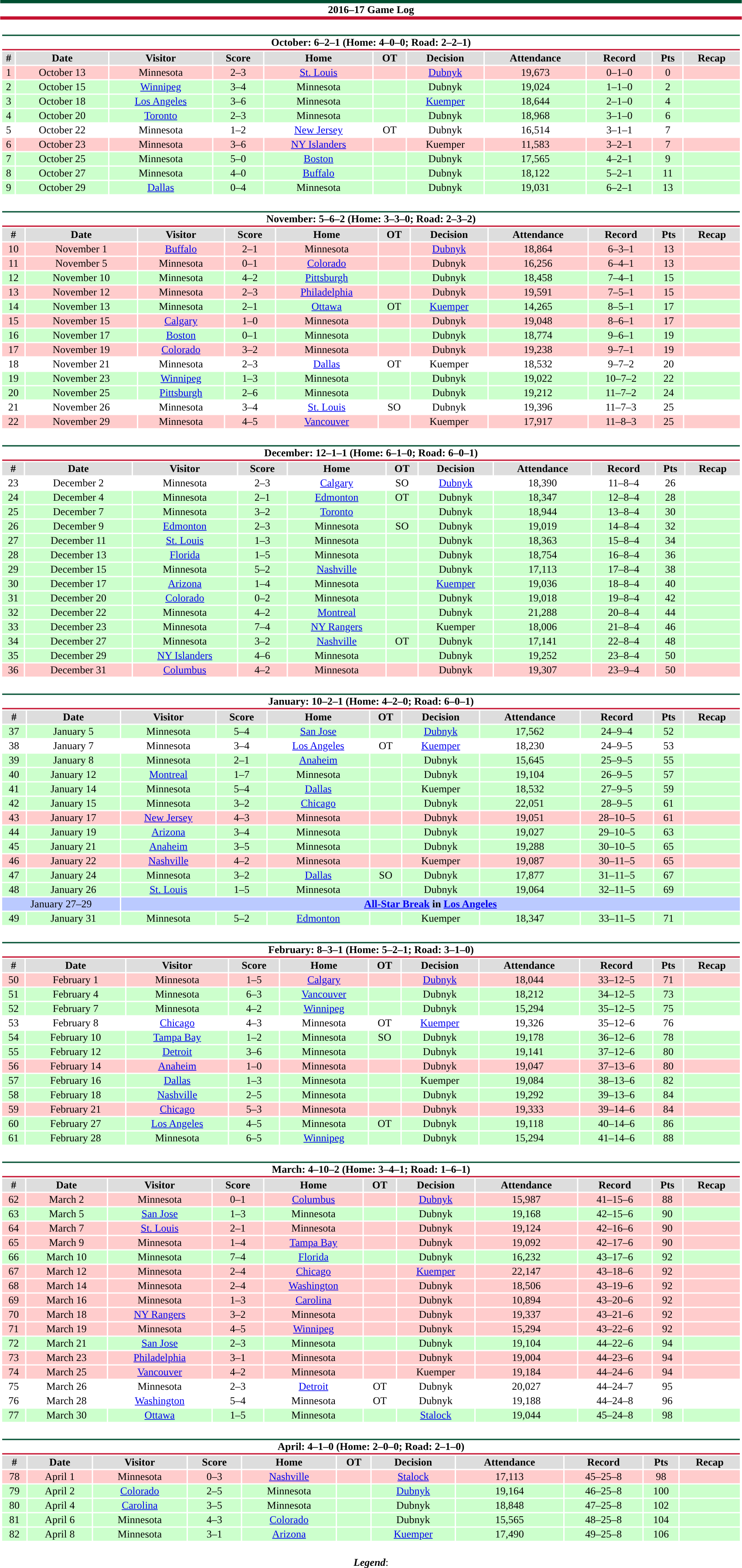<table class="toccolours" style="width:90%; clear:both; margin:1.5em auto; text-align:center;">
<tr>
<th colspan="12" style="background:#fff; border-top:#004F30 5px solid; border-bottom:#C51230 5px solid;">2016–17 Game Log</th>
</tr>
<tr>
<td colspan=12><br><table class="toccolours collapsible collapsed" style="width:100%;">
<tr>
<th colspan="12" style="background:#fff; border-top:#004F30 2px solid; border-bottom:#C51230 2px solid;">October: 6–2–1 (Home: 4–0–0; Road: 2–2–1)</th>
</tr>
<tr style="background:#ddd;">
<th>#</th>
<th>Date</th>
<th>Visitor</th>
<th>Score</th>
<th>Home</th>
<th>OT</th>
<th>Decision</th>
<th>Attendance</th>
<th>Record</th>
<th>Pts</th>
<th>Recap</th>
</tr>
<tr style="background:#fcc;">
<td>1</td>
<td>October 13</td>
<td>Minnesota</td>
<td>2–3</td>
<td><a href='#'>St. Louis</a></td>
<td></td>
<td><a href='#'>Dubnyk</a></td>
<td>19,673</td>
<td>0–1–0</td>
<td>0</td>
<td></td>
</tr>
<tr style="background:#cfc;">
<td>2</td>
<td>October 15</td>
<td><a href='#'>Winnipeg</a></td>
<td>3–4</td>
<td>Minnesota</td>
<td></td>
<td>Dubnyk</td>
<td>19,024</td>
<td>1–1–0</td>
<td>2</td>
<td></td>
</tr>
<tr style="background:#cfc;">
<td>3</td>
<td>October 18</td>
<td><a href='#'>Los Angeles</a></td>
<td>3–6</td>
<td>Minnesota</td>
<td></td>
<td><a href='#'>Kuemper</a></td>
<td>18,644</td>
<td>2–1–0</td>
<td>4</td>
<td></td>
</tr>
<tr style="background:#cfc;">
<td>4</td>
<td>October 20</td>
<td><a href='#'>Toronto</a></td>
<td>2–3</td>
<td>Minnesota</td>
<td></td>
<td>Dubnyk</td>
<td>18,968</td>
<td>3–1–0</td>
<td>6</td>
<td></td>
</tr>
<tr style='background:#fff;"'>
<td>5</td>
<td>October 22</td>
<td>Minnesota</td>
<td>1–2</td>
<td><a href='#'>New Jersey</a></td>
<td>OT</td>
<td>Dubnyk</td>
<td>16,514</td>
<td>3–1–1</td>
<td>7</td>
<td></td>
</tr>
<tr style="background:#fcc;">
<td>6</td>
<td>October 23</td>
<td>Minnesota</td>
<td>3–6</td>
<td><a href='#'>NY Islanders</a></td>
<td></td>
<td>Kuemper</td>
<td>11,583</td>
<td>3–2–1</td>
<td>7</td>
<td></td>
</tr>
<tr style="background:#cfc;">
<td>7</td>
<td>October 25</td>
<td>Minnesota</td>
<td>5–0</td>
<td><a href='#'>Boston</a></td>
<td></td>
<td>Dubnyk</td>
<td>17,565</td>
<td>4–2–1</td>
<td>9</td>
<td></td>
</tr>
<tr style="background:#cfc;">
<td>8</td>
<td>October 27</td>
<td>Minnesota</td>
<td>4–0</td>
<td><a href='#'>Buffalo</a></td>
<td></td>
<td>Dubnyk</td>
<td>18,122</td>
<td>5–2–1</td>
<td>11</td>
<td></td>
</tr>
<tr style="background:#cfc;">
<td>9</td>
<td>October 29</td>
<td><a href='#'>Dallas</a></td>
<td>0–4</td>
<td>Minnesota</td>
<td></td>
<td>Dubnyk</td>
<td>19,031</td>
<td>6–2–1</td>
<td>13</td>
<td></td>
</tr>
</table>
</td>
</tr>
<tr>
<td colspan=12><br><table class="toccolours collapsible collapsed" style="width:100%;">
<tr>
<th colspan="12" style="background:#fff; border-top:#004F30 2px solid; border-bottom:#C51230 2px solid;">November: 5–6–2 (Home: 3–3–0; Road: 2–3–2)</th>
</tr>
<tr style="background:#ddd;">
<th>#</th>
<th>Date</th>
<th>Visitor</th>
<th>Score</th>
<th>Home</th>
<th>OT</th>
<th>Decision</th>
<th>Attendance</th>
<th>Record</th>
<th>Pts</th>
<th>Recap</th>
</tr>
<tr style="background:#fcc;">
<td>10</td>
<td>November 1</td>
<td><a href='#'>Buffalo</a></td>
<td>2–1</td>
<td>Minnesota</td>
<td></td>
<td><a href='#'>Dubnyk</a></td>
<td>18,864</td>
<td>6–3–1</td>
<td>13</td>
<td></td>
</tr>
<tr style="background:#fcc;">
<td>11</td>
<td>November 5</td>
<td>Minnesota</td>
<td>0–1</td>
<td><a href='#'>Colorado</a></td>
<td></td>
<td>Dubnyk</td>
<td>16,256</td>
<td>6–4–1</td>
<td>13</td>
<td></td>
</tr>
<tr style="background:#cfc;">
<td>12</td>
<td>November 10</td>
<td>Minnesota</td>
<td>4–2</td>
<td><a href='#'>Pittsburgh</a></td>
<td></td>
<td>Dubnyk</td>
<td>18,458</td>
<td>7–4–1</td>
<td>15</td>
<td></td>
</tr>
<tr style="background:#fcc;">
<td>13</td>
<td>November 12</td>
<td>Minnesota</td>
<td>2–3</td>
<td><a href='#'>Philadelphia</a></td>
<td></td>
<td>Dubnyk</td>
<td>19,591</td>
<td>7–5–1</td>
<td>15</td>
<td></td>
</tr>
<tr style="background:#cfc;">
<td>14</td>
<td>November 13</td>
<td>Minnesota</td>
<td>2–1</td>
<td><a href='#'>Ottawa</a></td>
<td>OT</td>
<td><a href='#'>Kuemper</a></td>
<td>14,265</td>
<td>8–5–1</td>
<td>17</td>
<td></td>
</tr>
<tr style="background:#fcc;">
<td>15</td>
<td>November 15</td>
<td><a href='#'>Calgary</a></td>
<td>1–0</td>
<td>Minnesota</td>
<td></td>
<td>Dubnyk</td>
<td>19,048</td>
<td>8–6–1</td>
<td>17</td>
<td></td>
</tr>
<tr style="background:#cfc;">
<td>16</td>
<td>November 17</td>
<td><a href='#'>Boston</a></td>
<td>0–1</td>
<td>Minnesota</td>
<td></td>
<td>Dubnyk</td>
<td>18,774</td>
<td>9–6–1</td>
<td>19</td>
<td></td>
</tr>
<tr style="background:#fcc;">
<td>17</td>
<td>November 19</td>
<td><a href='#'>Colorado</a></td>
<td>3–2</td>
<td>Minnesota</td>
<td></td>
<td>Dubnyk</td>
<td>19,238</td>
<td>9–7–1</td>
<td>19</td>
<td></td>
</tr>
<tr style="background:#fff;">
<td>18</td>
<td>November 21</td>
<td>Minnesota</td>
<td>2–3</td>
<td><a href='#'>Dallas</a></td>
<td>OT</td>
<td>Kuemper</td>
<td>18,532</td>
<td>9–7–2</td>
<td>20</td>
<td></td>
</tr>
<tr style="background:#cfc;">
<td>19</td>
<td>November 23</td>
<td><a href='#'>Winnipeg</a></td>
<td>1–3</td>
<td>Minnesota</td>
<td></td>
<td>Dubnyk</td>
<td>19,022</td>
<td>10–7–2</td>
<td>22</td>
<td></td>
</tr>
<tr style="background:#cfc;">
<td>20</td>
<td>November 25</td>
<td><a href='#'>Pittsburgh</a></td>
<td>2–6</td>
<td>Minnesota</td>
<td></td>
<td>Dubnyk</td>
<td>19,212</td>
<td>11–7–2</td>
<td>24</td>
<td></td>
</tr>
<tr style="background:#fff;">
<td>21</td>
<td>November 26</td>
<td>Minnesota</td>
<td>3–4</td>
<td><a href='#'>St. Louis</a></td>
<td>SO</td>
<td>Dubnyk</td>
<td>19,396</td>
<td>11–7–3</td>
<td>25</td>
<td></td>
</tr>
<tr style="background:#fcc;">
<td>22</td>
<td>November 29</td>
<td>Minnesota</td>
<td>4–5</td>
<td><a href='#'>Vancouver</a></td>
<td></td>
<td>Kuemper</td>
<td>17,917</td>
<td>11–8–3</td>
<td>25</td>
<td></td>
</tr>
</table>
</td>
</tr>
<tr>
<td colspan=12><br><table class="toccolours collapsible collapsed" style="width:100%;">
<tr>
<th colspan="12" style="background:#fff; border-top:#004F30 2px solid; border-bottom:#C51230 2px solid;">December: 12–1–1 (Home: 6–1–0; Road: 6–0–1)</th>
</tr>
<tr style="background:#ddd;">
<th>#</th>
<th>Date</th>
<th>Visitor</th>
<th>Score</th>
<th>Home</th>
<th>OT</th>
<th>Decision</th>
<th>Attendance</th>
<th>Record</th>
<th>Pts</th>
<th>Recap</th>
</tr>
<tr style="background:#fff;">
<td>23</td>
<td>December 2</td>
<td>Minnesota</td>
<td>2–3</td>
<td><a href='#'>Calgary</a></td>
<td>SO</td>
<td><a href='#'>Dubnyk</a></td>
<td>18,390</td>
<td>11–8–4</td>
<td>26</td>
<td></td>
</tr>
<tr style="background:#cfc;">
<td>24</td>
<td>December 4</td>
<td>Minnesota</td>
<td>2–1</td>
<td><a href='#'>Edmonton</a></td>
<td>OT</td>
<td>Dubnyk</td>
<td>18,347</td>
<td>12–8–4</td>
<td>28</td>
<td></td>
</tr>
<tr style="background:#cfc;">
<td>25</td>
<td>December 7</td>
<td>Minnesota</td>
<td>3–2</td>
<td><a href='#'>Toronto</a></td>
<td></td>
<td>Dubnyk</td>
<td>18,944</td>
<td>13–8–4</td>
<td>30</td>
<td></td>
</tr>
<tr style="background:#cfc;">
<td>26</td>
<td>December 9</td>
<td><a href='#'>Edmonton</a></td>
<td>2–3</td>
<td>Minnesota</td>
<td>SO</td>
<td>Dubnyk</td>
<td>19,019</td>
<td>14–8–4</td>
<td>32</td>
<td></td>
</tr>
<tr style="background:#cfc;">
<td>27</td>
<td>December 11</td>
<td><a href='#'>St. Louis</a></td>
<td>1–3</td>
<td>Minnesota</td>
<td></td>
<td>Dubnyk</td>
<td>18,363</td>
<td>15–8–4</td>
<td>34</td>
<td></td>
</tr>
<tr style="background:#cfc;">
<td>28</td>
<td>December 13</td>
<td><a href='#'>Florida</a></td>
<td>1–5</td>
<td>Minnesota</td>
<td></td>
<td>Dubnyk</td>
<td>18,754</td>
<td>16–8–4</td>
<td>36</td>
<td></td>
</tr>
<tr style="background:#cfc;">
<td>29</td>
<td>December 15</td>
<td>Minnesota</td>
<td>5–2</td>
<td><a href='#'>Nashville</a></td>
<td></td>
<td>Dubnyk</td>
<td>17,113</td>
<td>17–8–4</td>
<td>38</td>
<td></td>
</tr>
<tr style="background:#cfc;">
<td>30</td>
<td>December 17</td>
<td><a href='#'>Arizona</a></td>
<td>1–4</td>
<td>Minnesota</td>
<td></td>
<td><a href='#'>Kuemper</a></td>
<td>19,036</td>
<td>18–8–4</td>
<td>40</td>
<td></td>
</tr>
<tr style="background:#cfc;">
<td>31</td>
<td>December 20</td>
<td><a href='#'>Colorado</a></td>
<td>0–2</td>
<td>Minnesota</td>
<td></td>
<td>Dubnyk</td>
<td>19,018</td>
<td>19–8–4</td>
<td>42</td>
<td></td>
</tr>
<tr style="background:#cfc;">
<td>32</td>
<td>December 22</td>
<td>Minnesota</td>
<td>4–2</td>
<td><a href='#'>Montreal</a></td>
<td></td>
<td>Dubnyk</td>
<td>21,288</td>
<td>20–8–4</td>
<td>44</td>
<td></td>
</tr>
<tr style="background:#cfc;">
<td>33</td>
<td>December 23</td>
<td>Minnesota</td>
<td>7–4</td>
<td><a href='#'>NY Rangers</a></td>
<td></td>
<td>Kuemper</td>
<td>18,006</td>
<td>21–8–4</td>
<td>46</td>
<td></td>
</tr>
<tr style="background:#cfc;">
<td>34</td>
<td>December 27</td>
<td>Minnesota</td>
<td>3–2</td>
<td><a href='#'>Nashville</a></td>
<td>OT</td>
<td>Dubnyk</td>
<td>17,141</td>
<td>22–8–4</td>
<td>48</td>
<td></td>
</tr>
<tr style="background:#cfc;">
<td>35</td>
<td>December 29</td>
<td><a href='#'>NY Islanders</a></td>
<td>4–6</td>
<td>Minnesota</td>
<td></td>
<td>Dubnyk</td>
<td>19,252</td>
<td>23–8–4</td>
<td>50</td>
<td></td>
</tr>
<tr style="background:#fcc;">
<td>36</td>
<td>December 31</td>
<td><a href='#'>Columbus</a></td>
<td>4–2</td>
<td>Minnesota</td>
<td></td>
<td>Dubnyk</td>
<td>19,307</td>
<td>23–9–4</td>
<td>50</td>
<td></td>
</tr>
</table>
</td>
</tr>
<tr>
<td colspan=12><br><table class="toccolours collapsible collapsed" style="width:100%;">
<tr>
<th colspan="12" style="background:#fff; border-top:#004F30 2px solid; border-bottom:#C51230 2px solid;">January: 10–2–1 (Home: 4–2–0; Road: 6–0–1)</th>
</tr>
<tr style="background:#ddd;">
<th>#</th>
<th>Date</th>
<th>Visitor</th>
<th>Score</th>
<th>Home</th>
<th>OT</th>
<th>Decision</th>
<th>Attendance</th>
<th>Record</th>
<th>Pts</th>
<th>Recap</th>
</tr>
<tr style="background:#cfc;">
<td>37</td>
<td>January 5</td>
<td>Minnesota</td>
<td>5–4</td>
<td><a href='#'>San Jose</a></td>
<td></td>
<td><a href='#'>Dubnyk</a></td>
<td>17,562</td>
<td>24–9–4</td>
<td>52</td>
<td></td>
</tr>
<tr style="background:#fff;">
<td>38</td>
<td>January 7</td>
<td>Minnesota</td>
<td>3–4</td>
<td><a href='#'>Los Angeles</a></td>
<td>OT</td>
<td><a href='#'>Kuemper</a></td>
<td>18,230</td>
<td>24–9–5</td>
<td>53</td>
<td></td>
</tr>
<tr style="background:#cfc;">
<td>39</td>
<td>January 8</td>
<td>Minnesota</td>
<td>2–1</td>
<td><a href='#'>Anaheim</a></td>
<td></td>
<td>Dubnyk</td>
<td>15,645</td>
<td>25–9–5</td>
<td>55</td>
<td></td>
</tr>
<tr style="background:#cfc;">
<td>40</td>
<td>January 12</td>
<td><a href='#'>Montreal</a></td>
<td>1–7</td>
<td>Minnesota</td>
<td></td>
<td>Dubnyk</td>
<td>19,104</td>
<td>26–9–5</td>
<td>57</td>
<td></td>
</tr>
<tr style="background:#cfc;">
<td>41</td>
<td>January 14</td>
<td>Minnesota</td>
<td>5–4</td>
<td><a href='#'>Dallas</a></td>
<td></td>
<td>Kuemper</td>
<td>18,532</td>
<td>27–9–5</td>
<td>59</td>
<td></td>
</tr>
<tr style="background:#cfc;">
<td>42</td>
<td>January 15</td>
<td>Minnesota</td>
<td>3–2</td>
<td><a href='#'>Chicago</a></td>
<td></td>
<td>Dubnyk</td>
<td>22,051</td>
<td>28–9–5</td>
<td>61</td>
<td></td>
</tr>
<tr style="background:#fcc;">
<td>43</td>
<td>January 17</td>
<td><a href='#'>New Jersey</a></td>
<td>4–3</td>
<td>Minnesota</td>
<td></td>
<td>Dubnyk</td>
<td>19,051</td>
<td>28–10–5</td>
<td>61</td>
<td></td>
</tr>
<tr style="background:#cfc;">
<td>44</td>
<td>January 19</td>
<td><a href='#'>Arizona</a></td>
<td>3–4</td>
<td>Minnesota</td>
<td></td>
<td>Dubnyk</td>
<td>19,027</td>
<td>29–10–5</td>
<td>63</td>
<td></td>
</tr>
<tr style="background:#cfc;">
<td>45</td>
<td>January 21</td>
<td><a href='#'>Anaheim</a></td>
<td>3–5</td>
<td>Minnesota</td>
<td></td>
<td>Dubnyk</td>
<td>19,288</td>
<td>30–10–5</td>
<td>65</td>
<td></td>
</tr>
<tr style="background:#fcc;">
<td>46</td>
<td>January 22</td>
<td><a href='#'>Nashville</a></td>
<td>4–2</td>
<td>Minnesota</td>
<td></td>
<td>Kuemper</td>
<td>19,087</td>
<td>30–11–5</td>
<td>65</td>
<td></td>
</tr>
<tr style="background:#cfc;">
<td>47</td>
<td>January 24</td>
<td>Minnesota</td>
<td>3–2</td>
<td><a href='#'>Dallas</a></td>
<td>SO</td>
<td>Dubnyk</td>
<td>17,877</td>
<td>31–11–5</td>
<td>67</td>
<td></td>
</tr>
<tr style="background:#cfc;">
<td>48</td>
<td>January 26</td>
<td><a href='#'>St. Louis</a></td>
<td>1–5</td>
<td>Minnesota</td>
<td></td>
<td>Dubnyk</td>
<td>19,064</td>
<td>32–11–5</td>
<td>69</td>
<td></td>
</tr>
<tr style="background:#bbcaff;">
<td colspan="2">January 27–29</td>
<td colspan="10"><strong><a href='#'>All-Star Break</a> in <a href='#'>Los Angeles</a></strong></td>
</tr>
<tr style="background:#cfc;">
<td>49</td>
<td>January 31</td>
<td>Minnesota</td>
<td>5–2</td>
<td><a href='#'>Edmonton</a></td>
<td></td>
<td>Kuemper</td>
<td>18,347</td>
<td>33–11–5</td>
<td>71</td>
<td></td>
</tr>
</table>
</td>
</tr>
<tr>
<td colspan=12><br><table class="toccolours collapsible collapsed" style="width:100%;">
<tr>
<th colspan="12" style="background:#fff; border-top:#004F30 2px solid; border-bottom:#C51230 2px solid;">February: 8–3–1 (Home: 5–2–1; Road: 3–1–0)</th>
</tr>
<tr style="background:#ddd;">
<th>#</th>
<th>Date</th>
<th>Visitor</th>
<th>Score</th>
<th>Home</th>
<th>OT</th>
<th>Decision</th>
<th>Attendance</th>
<th>Record</th>
<th>Pts</th>
<th>Recap</th>
</tr>
<tr style="background:#fcc;">
<td>50</td>
<td>February 1</td>
<td>Minnesota</td>
<td>1–5</td>
<td><a href='#'>Calgary</a></td>
<td></td>
<td><a href='#'>Dubnyk</a></td>
<td>18,044</td>
<td>33–12–5</td>
<td>71</td>
<td></td>
</tr>
<tr style="background:#cfc;">
<td>51</td>
<td>February 4</td>
<td>Minnesota</td>
<td>6–3</td>
<td><a href='#'>Vancouver</a></td>
<td></td>
<td>Dubnyk</td>
<td>18,212</td>
<td>34–12–5</td>
<td>73</td>
<td></td>
</tr>
<tr style="background:#cfc;">
<td>52</td>
<td>February 7</td>
<td>Minnesota</td>
<td>4–2</td>
<td><a href='#'>Winnipeg</a></td>
<td></td>
<td>Dubnyk</td>
<td>15,294</td>
<td>35–12–5</td>
<td>75</td>
<td></td>
</tr>
<tr style="background:#fff;">
<td>53</td>
<td>February 8</td>
<td><a href='#'>Chicago</a></td>
<td>4–3</td>
<td>Minnesota</td>
<td>OT</td>
<td><a href='#'>Kuemper</a></td>
<td>19,326</td>
<td>35–12–6</td>
<td>76</td>
<td></td>
</tr>
<tr style="background:#cfc;">
<td>54</td>
<td>February 10</td>
<td><a href='#'>Tampa Bay</a></td>
<td>1–2</td>
<td>Minnesota</td>
<td>SO</td>
<td>Dubnyk</td>
<td>19,178</td>
<td>36–12–6</td>
<td>78</td>
<td></td>
</tr>
<tr style="background:#cfc;">
<td>55</td>
<td>February 12</td>
<td><a href='#'>Detroit</a></td>
<td>3–6</td>
<td>Minnesota</td>
<td></td>
<td>Dubnyk</td>
<td>19,141</td>
<td>37–12–6</td>
<td>80</td>
<td></td>
</tr>
<tr style="background:#fcc;">
<td>56</td>
<td>February 14</td>
<td><a href='#'>Anaheim</a></td>
<td>1–0</td>
<td>Minnesota</td>
<td></td>
<td>Dubnyk</td>
<td>19,047</td>
<td>37–13–6</td>
<td>80</td>
<td></td>
</tr>
<tr style="background:#cfc;">
<td>57</td>
<td>February 16</td>
<td><a href='#'>Dallas</a></td>
<td>1–3</td>
<td>Minnesota</td>
<td></td>
<td>Kuemper</td>
<td>19,084</td>
<td>38–13–6</td>
<td>82</td>
<td></td>
</tr>
<tr style="background:#cfc;">
<td>58</td>
<td>February 18</td>
<td><a href='#'>Nashville</a></td>
<td>2–5</td>
<td>Minnesota</td>
<td></td>
<td>Dubnyk</td>
<td>19,292</td>
<td>39–13–6</td>
<td>84</td>
<td></td>
</tr>
<tr style="background:#fcc;">
<td>59</td>
<td>February 21</td>
<td><a href='#'>Chicago</a></td>
<td>5–3</td>
<td>Minnesota</td>
<td></td>
<td>Dubnyk</td>
<td>19,333</td>
<td>39–14–6</td>
<td>84</td>
<td></td>
</tr>
<tr style="background:#cfc;">
<td>60</td>
<td>February 27</td>
<td><a href='#'>Los Angeles</a></td>
<td>4–5</td>
<td>Minnesota</td>
<td>OT</td>
<td>Dubnyk</td>
<td>19,118</td>
<td>40–14–6</td>
<td>86</td>
<td></td>
</tr>
<tr style="background:#cfc;">
<td>61</td>
<td>February 28</td>
<td>Minnesota</td>
<td>6–5</td>
<td><a href='#'>Winnipeg</a></td>
<td></td>
<td>Dubnyk</td>
<td>15,294</td>
<td>41–14–6</td>
<td>88</td>
<td></td>
</tr>
</table>
</td>
</tr>
<tr>
<td colspan=12><br><table class="toccolours collapsible collapsed" style="width:100%;">
<tr>
<th colspan="12" style="background:#fff; border-top:#004F30 2px solid; border-bottom:#C51230 2px solid;">March: 4–10–2 (Home: 3–4–1; Road: 1–6–1)</th>
</tr>
<tr style="background:#ddd;">
<th>#</th>
<th>Date</th>
<th>Visitor</th>
<th>Score</th>
<th>Home</th>
<th>OT</th>
<th>Decision</th>
<th>Attendance</th>
<th>Record</th>
<th>Pts</th>
<th>Recap</th>
</tr>
<tr style="background:#fcc;">
<td>62</td>
<td>March 2</td>
<td>Minnesota</td>
<td>0–1</td>
<td><a href='#'>Columbus</a></td>
<td></td>
<td><a href='#'>Dubnyk</a></td>
<td>15,987</td>
<td>41–15–6</td>
<td>88</td>
<td></td>
</tr>
<tr style="background:#cfc;">
<td>63</td>
<td>March 5</td>
<td><a href='#'>San Jose</a></td>
<td>1–3</td>
<td>Minnesota</td>
<td></td>
<td>Dubnyk</td>
<td>19,168</td>
<td>42–15–6</td>
<td>90</td>
<td></td>
</tr>
<tr style="background:#fcc;">
<td>64</td>
<td>March 7</td>
<td><a href='#'>St. Louis</a></td>
<td>2–1</td>
<td>Minnesota</td>
<td></td>
<td>Dubnyk</td>
<td>19,124</td>
<td>42–16–6</td>
<td>90</td>
<td></td>
</tr>
<tr style="background:#fcc;">
<td>65</td>
<td>March 9</td>
<td>Minnesota</td>
<td>1–4</td>
<td><a href='#'>Tampa Bay</a></td>
<td></td>
<td>Dubnyk</td>
<td>19,092</td>
<td>42–17–6</td>
<td>90</td>
<td></td>
</tr>
<tr style="background:#cfc;">
<td>66</td>
<td>March 10</td>
<td>Minnesota</td>
<td>7–4</td>
<td><a href='#'>Florida</a></td>
<td></td>
<td>Dubnyk</td>
<td>16,232</td>
<td>43–17–6</td>
<td>92</td>
<td></td>
</tr>
<tr style="background:#fcc;">
<td>67</td>
<td>March 12</td>
<td>Minnesota</td>
<td>2–4</td>
<td><a href='#'>Chicago</a></td>
<td></td>
<td><a href='#'>Kuemper</a></td>
<td>22,147</td>
<td>43–18–6</td>
<td>92</td>
<td></td>
</tr>
<tr style="background:#fcc;">
<td>68</td>
<td>March 14</td>
<td>Minnesota</td>
<td>2–4</td>
<td><a href='#'>Washington</a></td>
<td></td>
<td>Dubnyk</td>
<td>18,506</td>
<td>43–19–6</td>
<td>92</td>
<td></td>
</tr>
<tr style="background:#fcc;">
<td>69</td>
<td>March 16</td>
<td>Minnesota</td>
<td>1–3</td>
<td><a href='#'>Carolina</a></td>
<td></td>
<td>Dubnyk</td>
<td>10,894</td>
<td>43–20–6</td>
<td>92</td>
<td></td>
</tr>
<tr style="background:#fcc;">
<td>70</td>
<td>March 18</td>
<td><a href='#'>NY Rangers</a></td>
<td>3–2</td>
<td>Minnesota</td>
<td></td>
<td>Dubnyk</td>
<td>19,337</td>
<td>43–21–6</td>
<td>92</td>
<td></td>
</tr>
<tr style="background:#fcc;">
<td>71</td>
<td>March 19</td>
<td>Minnesota</td>
<td>4–5</td>
<td><a href='#'>Winnipeg</a></td>
<td></td>
<td>Dubnyk</td>
<td>15,294</td>
<td>43–22–6</td>
<td>92</td>
<td></td>
</tr>
<tr style="background:#cfc;">
<td>72</td>
<td>March 21</td>
<td><a href='#'>San Jose</a></td>
<td>2–3</td>
<td>Minnesota</td>
<td></td>
<td>Dubnyk</td>
<td>19,104</td>
<td>44–22–6</td>
<td>94</td>
<td></td>
</tr>
<tr style="background:#fcc;">
<td>73</td>
<td>March 23</td>
<td><a href='#'>Philadelphia</a></td>
<td>3–1</td>
<td>Minnesota</td>
<td></td>
<td>Dubnyk</td>
<td>19,004</td>
<td>44–23–6</td>
<td>94</td>
<td></td>
</tr>
<tr style="background:#fcc;">
<td>74</td>
<td>March 25</td>
<td><a href='#'>Vancouver</a></td>
<td>4–2</td>
<td>Minnesota</td>
<td></td>
<td>Kuemper</td>
<td>19,184</td>
<td>44–24–6</td>
<td>94</td>
<td></td>
</tr>
<tr style="background:#fff;">
<td>75</td>
<td>March 26</td>
<td>Minnesota</td>
<td>2–3</td>
<td><a href='#'>Detroit</a></td>
<td>OT</td>
<td>Dubnyk</td>
<td>20,027</td>
<td>44–24–7</td>
<td>95</td>
<td></td>
</tr>
<tr style="background:#fff;">
<td>76</td>
<td>March 28</td>
<td><a href='#'>Washington</a></td>
<td>5–4</td>
<td>Minnesota</td>
<td>OT</td>
<td>Dubnyk</td>
<td>19,188</td>
<td>44–24–8</td>
<td>96</td>
<td></td>
</tr>
<tr style="background:#cfc;">
<td>77</td>
<td>March 30</td>
<td><a href='#'>Ottawa</a></td>
<td>1–5</td>
<td>Minnesota</td>
<td></td>
<td><a href='#'>Stalock</a></td>
<td>19,044</td>
<td>45–24–8</td>
<td>98</td>
<td></td>
</tr>
</table>
</td>
</tr>
<tr>
<td colspan=12><br><table class="toccolours collapsible collapsed" style="width:100%;">
<tr>
<th colspan="12" style="background:#fff; border-top:#004F30 2px solid; border-bottom:#C51230 2px solid;">April: 4–1–0 (Home: 2–0–0; Road: 2–1–0)</th>
</tr>
<tr style="background:#ddd;">
<th>#</th>
<th>Date</th>
<th>Visitor</th>
<th>Score</th>
<th>Home</th>
<th>OT</th>
<th>Decision</th>
<th>Attendance</th>
<th>Record</th>
<th>Pts</th>
<th>Recap</th>
</tr>
<tr style="background:#fcc;">
<td>78</td>
<td>April 1</td>
<td>Minnesota</td>
<td>0–3</td>
<td><a href='#'>Nashville</a></td>
<td></td>
<td><a href='#'>Stalock</a></td>
<td>17,113</td>
<td>45–25–8</td>
<td>98</td>
<td></td>
</tr>
<tr style="background:#cfc;">
<td>79</td>
<td>April 2</td>
<td><a href='#'>Colorado</a></td>
<td>2–5</td>
<td>Minnesota</td>
<td></td>
<td><a href='#'>Dubnyk</a></td>
<td>19,164</td>
<td>46–25–8</td>
<td>100</td>
<td></td>
</tr>
<tr style="background:#cfc;">
<td>80</td>
<td>April 4</td>
<td><a href='#'>Carolina</a></td>
<td>3–5</td>
<td>Minnesota</td>
<td></td>
<td>Dubnyk</td>
<td>18,848</td>
<td>47–25–8</td>
<td>102</td>
<td></td>
</tr>
<tr style="background:#cfc;">
<td>81</td>
<td>April 6</td>
<td>Minnesota</td>
<td>4–3</td>
<td><a href='#'>Colorado</a></td>
<td></td>
<td>Dubnyk</td>
<td>15,565</td>
<td>48–25–8</td>
<td>104</td>
<td></td>
</tr>
<tr style="background:#cfc;">
<td>82</td>
<td>April 8</td>
<td>Minnesota</td>
<td>3–1</td>
<td><a href='#'>Arizona</a></td>
<td></td>
<td><a href='#'>Kuemper</a></td>
<td>17,490</td>
<td>49–25–8</td>
<td>106</td>
<td></td>
</tr>
</table>
</td>
</tr>
<tr>
<td colspan="11" style="text-align:center;"><br><strong><em>Legend</em></strong>:


</td>
</tr>
</table>
